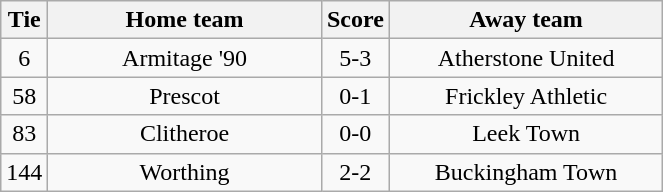<table class="wikitable" style="text-align:center;">
<tr>
<th width=20>Tie</th>
<th width=175>Home team</th>
<th width=20>Score</th>
<th width=175>Away team</th>
</tr>
<tr>
<td>6</td>
<td>Armitage '90</td>
<td>5-3</td>
<td>Atherstone United</td>
</tr>
<tr>
<td>58</td>
<td>Prescot</td>
<td>0-1</td>
<td>Frickley Athletic</td>
</tr>
<tr>
<td>83</td>
<td>Clitheroe</td>
<td>0-0</td>
<td>Leek Town</td>
</tr>
<tr>
<td>144</td>
<td>Worthing</td>
<td>2-2</td>
<td>Buckingham Town</td>
</tr>
</table>
